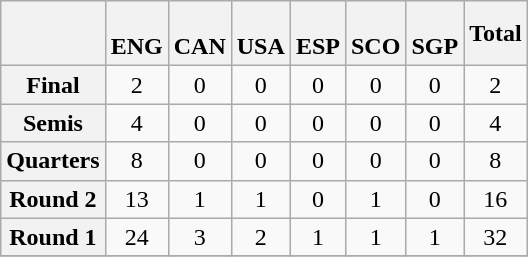<table class="wikitable">
<tr>
<th></th>
<th> <br>ENG</th>
<th> <br>CAN</th>
<th> <br>USA</th>
<th> <br>ESP</th>
<th> <br>SCO</th>
<th> <br>SGP</th>
<th>Total</th>
</tr>
<tr align="center">
<th>Final</th>
<td>2</td>
<td>0</td>
<td>0</td>
<td>0</td>
<td>0</td>
<td>0</td>
<td>2</td>
</tr>
<tr align="center">
<th>Semis</th>
<td>4</td>
<td>0</td>
<td>0</td>
<td>0</td>
<td>0</td>
<td>0</td>
<td>4</td>
</tr>
<tr align="center">
<th>Quarters</th>
<td>8</td>
<td>0</td>
<td>0</td>
<td>0</td>
<td>0</td>
<td>0</td>
<td>8</td>
</tr>
<tr align="center">
<th>Round 2</th>
<td>13</td>
<td>1</td>
<td>1</td>
<td>0</td>
<td>1</td>
<td>0</td>
<td>16</td>
</tr>
<tr align="center">
<th>Round 1</th>
<td>24</td>
<td>3</td>
<td>2</td>
<td>1</td>
<td>1</td>
<td>1</td>
<td>32</td>
</tr>
<tr align="center">
</tr>
</table>
